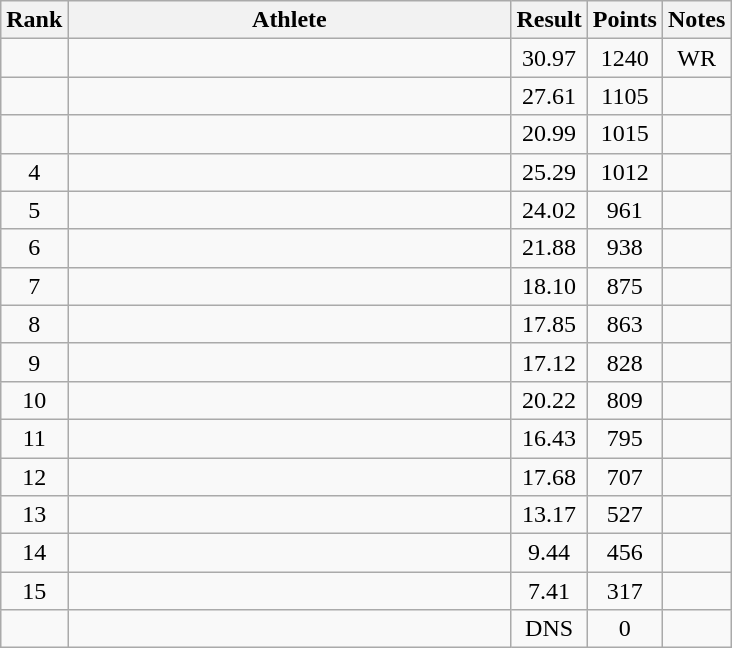<table class="wikitable" style="text-align:center">
<tr>
<th>Rank</th>
<th Style="width:18em">Athlete</th>
<th>Result</th>
<th>Points</th>
<th>Notes</th>
</tr>
<tr>
<td></td>
<td style="text-align:left"></td>
<td>30.97</td>
<td>1240</td>
<td>WR</td>
</tr>
<tr>
<td></td>
<td style="text-align:left"></td>
<td>27.61</td>
<td>1105</td>
<td></td>
</tr>
<tr>
<td></td>
<td style="text-align:left"></td>
<td>20.99</td>
<td>1015</td>
<td></td>
</tr>
<tr>
<td>4</td>
<td style="text-align:left"></td>
<td>25.29</td>
<td>1012</td>
<td></td>
</tr>
<tr>
<td>5</td>
<td style="text-align:left"></td>
<td>24.02</td>
<td>961</td>
<td></td>
</tr>
<tr>
<td>6</td>
<td style="text-align:left"></td>
<td>21.88</td>
<td>938</td>
<td></td>
</tr>
<tr>
<td>7</td>
<td style="text-align:left"></td>
<td>18.10</td>
<td>875</td>
<td></td>
</tr>
<tr>
<td>8</td>
<td style="text-align:left"></td>
<td>17.85</td>
<td>863</td>
<td></td>
</tr>
<tr>
<td>9</td>
<td style="text-align:left"></td>
<td>17.12</td>
<td>828</td>
<td></td>
</tr>
<tr>
<td>10</td>
<td style="text-align:left"></td>
<td>20.22</td>
<td>809</td>
<td></td>
</tr>
<tr>
<td>11</td>
<td style="text-align:left"></td>
<td>16.43</td>
<td>795</td>
<td></td>
</tr>
<tr>
<td>12</td>
<td style="text-align:left"></td>
<td>17.68</td>
<td>707</td>
<td></td>
</tr>
<tr>
<td>13</td>
<td style="text-align:left"></td>
<td>13.17</td>
<td>527</td>
<td></td>
</tr>
<tr>
<td>14</td>
<td style="text-align:left"></td>
<td>9.44</td>
<td>456</td>
<td></td>
</tr>
<tr>
<td>15</td>
<td style="text-align:left"></td>
<td>7.41</td>
<td>317</td>
<td></td>
</tr>
<tr>
<td></td>
<td style="text-align:left"></td>
<td>DNS</td>
<td>0</td>
<td></td>
</tr>
</table>
